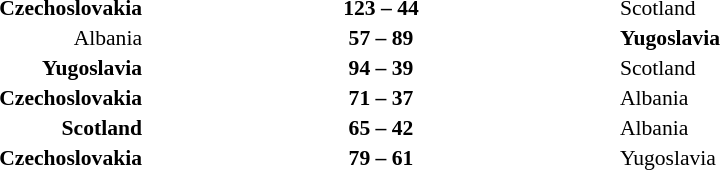<table width=75% cellspacing=1>
<tr>
<th width=25%></th>
<th width=25%></th>
<th width=25%></th>
</tr>
<tr style=font-size:90%>
<td align=right><strong>Czechoslovakia</strong></td>
<td align=center><strong>123 – 44</strong></td>
<td>Scotland</td>
</tr>
<tr style=font-size:90%>
<td align=right>Albania</td>
<td align=center><strong>57 – 89</strong></td>
<td><strong>Yugoslavia</strong></td>
</tr>
<tr style=font-size:90%>
<td align=right><strong>Yugoslavia</strong></td>
<td align=center><strong>94 – 39</strong></td>
<td>Scotland</td>
</tr>
<tr style=font-size:90%>
<td align=right><strong>Czechoslovakia</strong></td>
<td align=center><strong>71 – 37</strong></td>
<td>Albania</td>
</tr>
<tr style=font-size:90%>
<td align=right><strong>Scotland</strong></td>
<td align=center><strong>65 – 42</strong></td>
<td>Albania</td>
</tr>
<tr style=font-size:90%>
<td align=right><strong>Czechoslovakia</strong></td>
<td align=center><strong>79 – 61</strong></td>
<td>Yugoslavia</td>
</tr>
</table>
